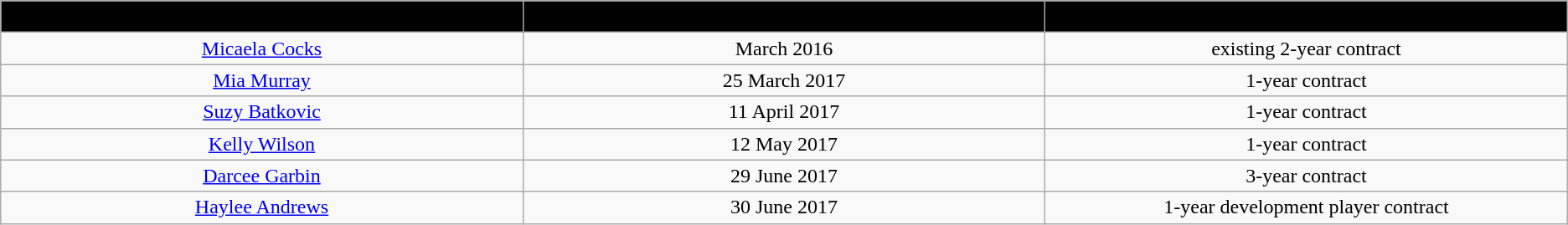<table class="wikitable sortable sortable">
<tr>
<th style="background:black" width="10%"><span>Player</span></th>
<th style="background:black" width="10%"><span>Signed</span></th>
<th style="background:black" width="10%"><span>Contract</span></th>
</tr>
<tr style="text-align: center">
<td><a href='#'>Micaela Cocks</a></td>
<td>March 2016</td>
<td>existing 2-year contract</td>
</tr>
<tr style="text-align: center">
<td><a href='#'>Mia Murray</a></td>
<td>25 March 2017</td>
<td>1-year contract</td>
</tr>
<tr style="text-align: center">
<td><a href='#'>Suzy Batkovic</a></td>
<td>11 April 2017</td>
<td>1-year contract</td>
</tr>
<tr style="text-align: center">
<td><a href='#'>Kelly Wilson</a></td>
<td>12 May 2017</td>
<td>1-year contract</td>
</tr>
<tr style="text-align: center">
<td><a href='#'>Darcee Garbin</a></td>
<td>29 June 2017</td>
<td>3-year contract</td>
</tr>
<tr style="text-align: center">
<td><a href='#'>Haylee Andrews</a></td>
<td>30 June 2017</td>
<td>1-year development player contract</td>
</tr>
</table>
